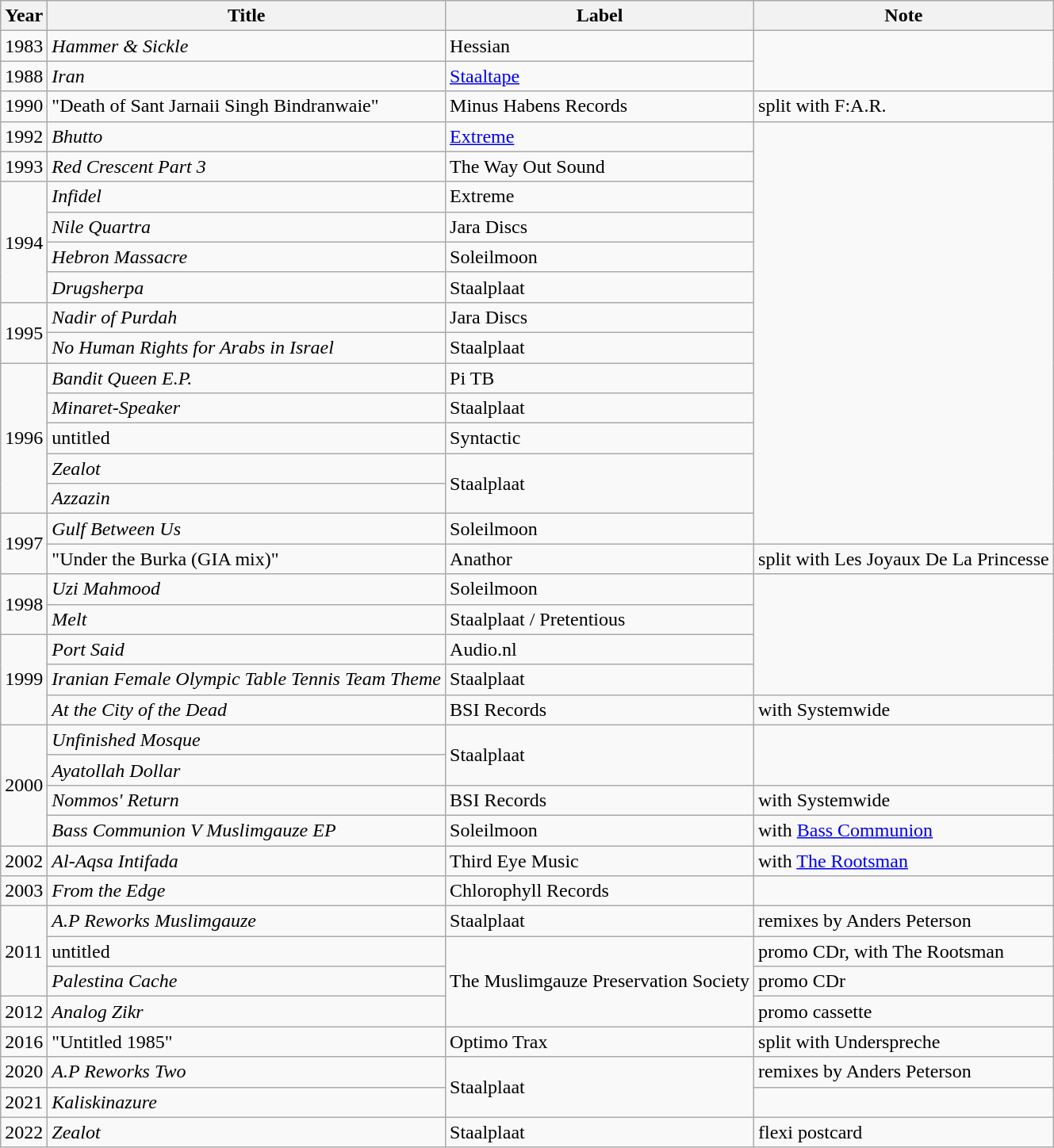<table class="wikitable">
<tr>
<th>Year</th>
<th>Title</th>
<th>Label</th>
<th>Note</th>
</tr>
<tr>
<td>1983</td>
<td><em>Hammer & Sickle</em></td>
<td>Hessian</td>
<td rowspan=2></td>
</tr>
<tr>
<td>1988</td>
<td><em>Iran</em></td>
<td><a href='#'>Staaltape</a></td>
</tr>
<tr>
<td>1990</td>
<td>"Death of Sant Jarnaii Singh Bindranwaie"</td>
<td>Minus Habens Records</td>
<td>split with F:A.R.</td>
</tr>
<tr>
<td>1992</td>
<td><em>Bhutto</em></td>
<td><a href='#'>Extreme</a></td>
<td rowspan=14></td>
</tr>
<tr>
<td>1993</td>
<td><em>Red Crescent Part 3</em></td>
<td>The Way Out Sound</td>
</tr>
<tr>
<td rowspan=4>1994</td>
<td><em>Infidel</em></td>
<td>Extreme</td>
</tr>
<tr>
<td><em>Nile Quartra</em></td>
<td>Jara Discs</td>
</tr>
<tr>
<td><em>Hebron Massacre</em></td>
<td>Soleilmoon</td>
</tr>
<tr>
<td><em>Drugsherpa</em></td>
<td>Staalplaat</td>
</tr>
<tr>
<td rowspan=2>1995</td>
<td><em>Nadir of Purdah</em></td>
<td>Jara Discs</td>
</tr>
<tr>
<td><em>No Human Rights for Arabs in Israel</em></td>
<td>Staalplaat</td>
</tr>
<tr>
<td rowspan=5>1996</td>
<td><em>Bandit Queen E.P.</em></td>
<td>Pi TB</td>
</tr>
<tr>
<td><em>Minaret-Speaker</em></td>
<td>Staalplaat</td>
</tr>
<tr>
<td>untitled</td>
<td>Syntactic</td>
</tr>
<tr>
<td><em>Zealot</em></td>
<td rowspan=2>Staalplaat</td>
</tr>
<tr>
<td><em>Azzazin</em></td>
</tr>
<tr>
<td rowspan=2>1997</td>
<td><em>Gulf Between Us</em></td>
<td>Soleilmoon</td>
</tr>
<tr>
<td>"Under the Burka (GIA mix)"</td>
<td>Anathor</td>
<td>split with Les Joyaux De La Princesse</td>
</tr>
<tr>
<td rowspan=2>1998</td>
<td><em>Uzi Mahmood</em></td>
<td>Soleilmoon</td>
<td rowspan=4></td>
</tr>
<tr>
<td><em>Melt</em></td>
<td>Staalplaat / Pretentious</td>
</tr>
<tr>
<td rowspan=3>1999</td>
<td><em>Port Said</em></td>
<td>Audio.nl</td>
</tr>
<tr>
<td><em>Iranian Female Olympic Table Tennis Team Theme</em></td>
<td>Staalplaat</td>
</tr>
<tr>
<td><em>At the City of the Dead</em></td>
<td>BSI Records</td>
<td>with Systemwide</td>
</tr>
<tr>
<td rowspan=4>2000</td>
<td><em>Unfinished Mosque</em></td>
<td rowspan=2>Staalplaat</td>
<td rowspan=2></td>
</tr>
<tr>
<td><em>Ayatollah Dollar</em></td>
</tr>
<tr>
<td><em>Nommos' Return</em></td>
<td>BSI Records</td>
<td>with Systemwide</td>
</tr>
<tr>
<td><em>Bass Communion V Muslimgauze EP</em></td>
<td>Soleilmoon</td>
<td>with <a href='#'>Bass Communion</a></td>
</tr>
<tr>
<td>2002</td>
<td><em>Al-Aqsa Intifada</em></td>
<td>Third Eye Music</td>
<td>with <a href='#'>The Rootsman</a></td>
</tr>
<tr>
<td>2003</td>
<td><em>From the Edge</em></td>
<td>Chlorophyll Records</td>
<td></td>
</tr>
<tr>
<td rowspan=3>2011</td>
<td><em>A.P Reworks Muslimgauze</em></td>
<td>Staalplaat</td>
<td>remixes by Anders Peterson</td>
</tr>
<tr>
<td>untitled</td>
<td rowspan=3>The Muslimgauze Preservation Society</td>
<td>promo CDr, with The Rootsman</td>
</tr>
<tr>
<td><em>Palestina Cache</em></td>
<td>promo CDr</td>
</tr>
<tr>
<td>2012</td>
<td><em>Analog Zikr</em></td>
<td>promo cassette</td>
</tr>
<tr>
<td>2016</td>
<td>"Untitled 1985"</td>
<td>Optimo Trax</td>
<td>split with Underspreche</td>
</tr>
<tr>
<td>2020</td>
<td><em>A.P Reworks Two</em></td>
<td rowspan="2">Staalplaat</td>
<td>remixes by Anders Peterson</td>
</tr>
<tr>
<td>2021</td>
<td><em>Kaliskinazure</em></td>
<td></td>
</tr>
<tr>
<td>2022</td>
<td><em>Zealot</em></td>
<td>Staalplaat</td>
<td>flexi postcard</td>
</tr>
</table>
